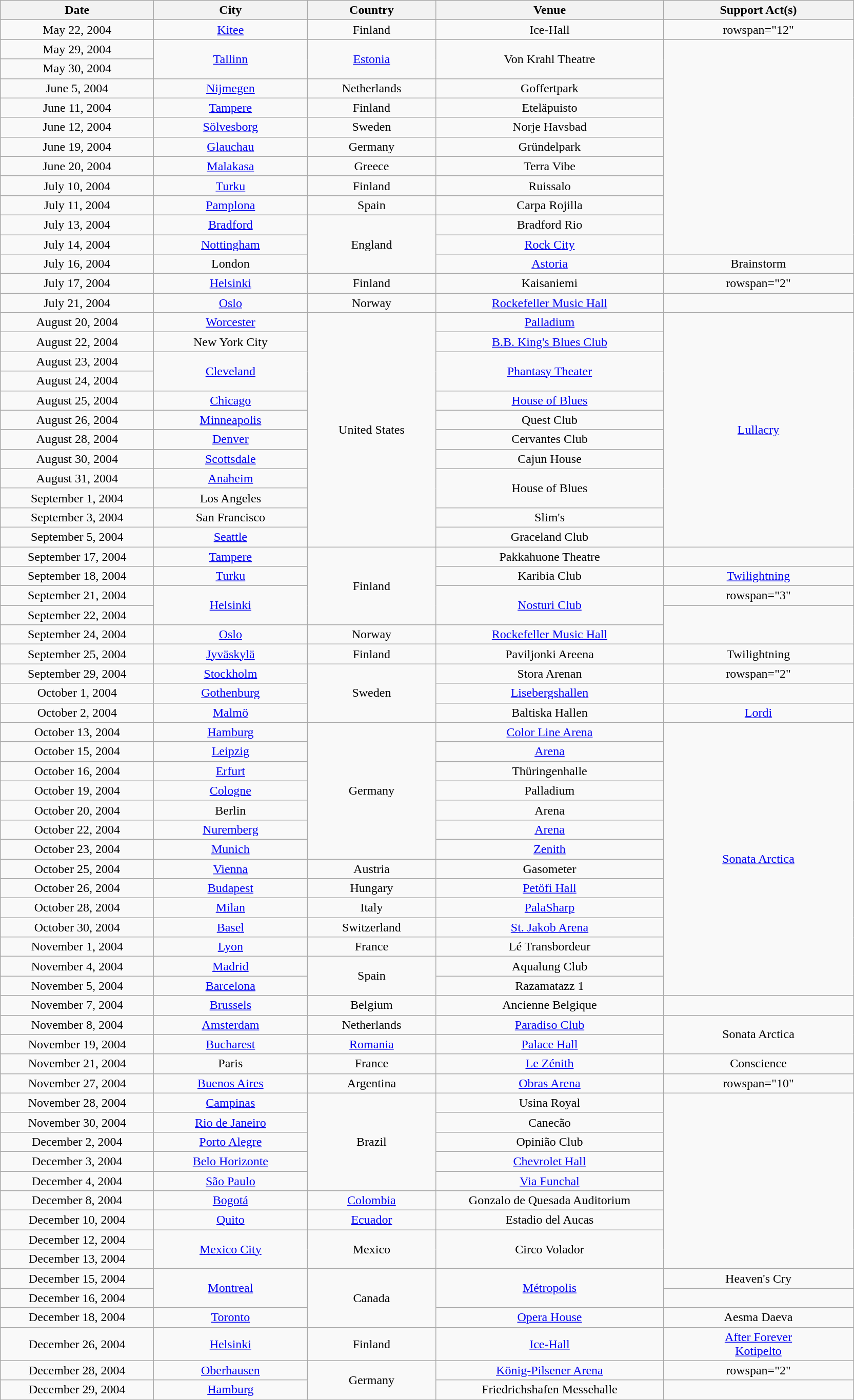<table class="wikitable plainrowheaders" style="text-align:center;">
<tr>
<th scope="col" style="width:12em;">Date</th>
<th scope="col" style="width:12em;">City</th>
<th scope="col" style="width:10em;">Country</th>
<th scope="col" style="width:18em;">Venue</th>
<th scope="col" style="width:15em;">Support Act(s)</th>
</tr>
<tr>
<td>May 22, 2004</td>
<td><a href='#'>Kitee</a></td>
<td>Finland</td>
<td>Ice-Hall</td>
<td>rowspan="12" </td>
</tr>
<tr>
<td>May 29, 2004</td>
<td rowspan="2"><a href='#'>Tallinn</a></td>
<td rowspan="2"><a href='#'>Estonia</a></td>
<td rowspan="2">Von Krahl Theatre</td>
</tr>
<tr>
<td>May 30, 2004</td>
</tr>
<tr>
<td>June 5, 2004</td>
<td><a href='#'>Nijmegen</a></td>
<td>Netherlands</td>
<td>Goffertpark</td>
</tr>
<tr>
<td>June 11, 2004</td>
<td><a href='#'>Tampere</a></td>
<td>Finland</td>
<td>Eteläpuisto</td>
</tr>
<tr>
<td>June 12, 2004</td>
<td><a href='#'>Sölvesborg</a></td>
<td>Sweden</td>
<td>Norje Havsbad</td>
</tr>
<tr>
<td>June 19, 2004</td>
<td><a href='#'>Glauchau</a></td>
<td>Germany</td>
<td>Gründelpark</td>
</tr>
<tr>
<td>June 20, 2004</td>
<td><a href='#'>Malakasa</a></td>
<td>Greece</td>
<td>Terra Vibe</td>
</tr>
<tr>
<td>July 10, 2004</td>
<td><a href='#'>Turku</a></td>
<td>Finland</td>
<td>Ruissalo</td>
</tr>
<tr>
<td>July 11, 2004</td>
<td><a href='#'>Pamplona</a></td>
<td>Spain</td>
<td>Carpa Rojilla</td>
</tr>
<tr>
<td>July 13, 2004</td>
<td><a href='#'>Bradford</a></td>
<td rowspan="3">England</td>
<td>Bradford Rio</td>
</tr>
<tr>
<td>July 14, 2004</td>
<td><a href='#'>Nottingham</a></td>
<td><a href='#'>Rock City</a></td>
</tr>
<tr>
<td>July 16, 2004</td>
<td>London</td>
<td><a href='#'>Astoria</a></td>
<td>Brainstorm</td>
</tr>
<tr>
<td>July 17, 2004</td>
<td><a href='#'>Helsinki</a></td>
<td>Finland</td>
<td>Kaisaniemi</td>
<td>rowspan="2" </td>
</tr>
<tr>
<td>July 21, 2004</td>
<td><a href='#'>Oslo</a></td>
<td>Norway</td>
<td><a href='#'>Rockefeller Music Hall</a></td>
</tr>
<tr>
<td>August 20, 2004</td>
<td><a href='#'>Worcester</a></td>
<td rowspan="12">United States</td>
<td><a href='#'>Palladium</a></td>
<td rowspan="12"><a href='#'>Lullacry</a></td>
</tr>
<tr>
<td>August 22, 2004</td>
<td>New York City</td>
<td><a href='#'>B.B. King's Blues Club</a></td>
</tr>
<tr>
<td>August 23, 2004</td>
<td rowspan="2"><a href='#'>Cleveland</a></td>
<td rowspan="2"><a href='#'>Phantasy Theater</a></td>
</tr>
<tr>
<td>August 24, 2004</td>
</tr>
<tr>
<td>August 25, 2004</td>
<td><a href='#'>Chicago</a></td>
<td><a href='#'>House of Blues</a></td>
</tr>
<tr>
<td>August 26, 2004</td>
<td><a href='#'>Minneapolis</a></td>
<td>Quest Club</td>
</tr>
<tr>
<td>August 28, 2004</td>
<td><a href='#'>Denver</a></td>
<td>Cervantes Club</td>
</tr>
<tr>
<td>August 30, 2004</td>
<td><a href='#'>Scottsdale</a></td>
<td>Cajun House</td>
</tr>
<tr>
<td>August 31, 2004</td>
<td><a href='#'>Anaheim</a></td>
<td rowspan="2">House of Blues</td>
</tr>
<tr>
<td>September 1, 2004</td>
<td>Los Angeles</td>
</tr>
<tr>
<td>September 3, 2004</td>
<td>San Francisco</td>
<td>Slim's</td>
</tr>
<tr>
<td>September 5, 2004</td>
<td><a href='#'>Seattle</a></td>
<td>Graceland Club</td>
</tr>
<tr>
<td>September 17, 2004</td>
<td><a href='#'>Tampere</a></td>
<td rowspan="4">Finland</td>
<td>Pakkahuone Theatre</td>
<td></td>
</tr>
<tr>
<td>September 18, 2004</td>
<td><a href='#'>Turku</a></td>
<td>Karibia Club</td>
<td><a href='#'>Twilightning</a></td>
</tr>
<tr>
<td>September 21, 2004</td>
<td rowspan="2"><a href='#'>Helsinki</a></td>
<td rowspan="2"><a href='#'>Nosturi Club</a></td>
<td>rowspan="3" </td>
</tr>
<tr>
<td>September 22, 2004</td>
</tr>
<tr>
<td>September 24, 2004</td>
<td><a href='#'>Oslo</a></td>
<td>Norway</td>
<td><a href='#'>Rockefeller Music Hall</a></td>
</tr>
<tr>
<td>September 25, 2004</td>
<td><a href='#'>Jyväskylä</a></td>
<td>Finland</td>
<td>Paviljonki Areena</td>
<td>Twilightning</td>
</tr>
<tr>
<td>September 29, 2004</td>
<td><a href='#'>Stockholm</a></td>
<td rowspan="3">Sweden</td>
<td>Stora Arenan</td>
<td>rowspan="2" </td>
</tr>
<tr>
<td>October 1, 2004</td>
<td><a href='#'>Gothenburg</a></td>
<td><a href='#'>Lisebergshallen</a></td>
</tr>
<tr>
<td>October 2, 2004</td>
<td><a href='#'>Malmö</a></td>
<td>Baltiska Hallen</td>
<td><a href='#'>Lordi</a></td>
</tr>
<tr>
<td>October 13, 2004</td>
<td><a href='#'>Hamburg</a></td>
<td rowspan="7">Germany</td>
<td><a href='#'>Color Line Arena</a></td>
<td rowspan="14"><a href='#'>Sonata Arctica</a></td>
</tr>
<tr>
<td>October 15, 2004</td>
<td><a href='#'>Leipzig</a></td>
<td><a href='#'>Arena</a></td>
</tr>
<tr>
<td>October 16, 2004</td>
<td><a href='#'>Erfurt</a></td>
<td>Thüringenhalle</td>
</tr>
<tr>
<td>October 19, 2004</td>
<td><a href='#'>Cologne</a></td>
<td>Palladium</td>
</tr>
<tr>
<td>October 20, 2004</td>
<td>Berlin</td>
<td>Arena</td>
</tr>
<tr>
<td>October 22, 2004</td>
<td><a href='#'>Nuremberg</a></td>
<td><a href='#'>Arena</a></td>
</tr>
<tr>
<td>October 23, 2004</td>
<td><a href='#'>Munich</a></td>
<td><a href='#'>Zenith</a></td>
</tr>
<tr>
<td>October 25, 2004</td>
<td><a href='#'>Vienna</a></td>
<td>Austria</td>
<td>Gasometer</td>
</tr>
<tr>
<td>October 26, 2004</td>
<td><a href='#'>Budapest</a></td>
<td>Hungary</td>
<td><a href='#'>Petöfi Hall</a></td>
</tr>
<tr>
<td>October 28, 2004</td>
<td><a href='#'>Milan</a></td>
<td>Italy</td>
<td><a href='#'>PalaSharp</a></td>
</tr>
<tr>
<td>October 30, 2004</td>
<td><a href='#'>Basel</a></td>
<td>Switzerland</td>
<td><a href='#'>St. Jakob Arena</a></td>
</tr>
<tr>
<td>November 1, 2004</td>
<td><a href='#'>Lyon</a></td>
<td>France</td>
<td>Lé Transbordeur</td>
</tr>
<tr>
<td>November 4, 2004</td>
<td><a href='#'>Madrid</a></td>
<td rowspan="2">Spain</td>
<td>Aqualung Club</td>
</tr>
<tr>
<td>November 5, 2004</td>
<td><a href='#'>Barcelona</a></td>
<td>Razamatazz 1</td>
</tr>
<tr>
<td>November 7, 2004</td>
<td><a href='#'>Brussels</a></td>
<td>Belgium</td>
<td>Ancienne Belgique</td>
<td></td>
</tr>
<tr>
<td>November 8, 2004</td>
<td><a href='#'>Amsterdam</a></td>
<td>Netherlands</td>
<td><a href='#'>Paradiso Club</a></td>
<td rowspan="2">Sonata Arctica</td>
</tr>
<tr>
<td>November 19, 2004</td>
<td><a href='#'>Bucharest</a></td>
<td><a href='#'>Romania</a></td>
<td><a href='#'>Palace Hall</a></td>
</tr>
<tr>
<td>November 21, 2004</td>
<td>Paris</td>
<td>France</td>
<td><a href='#'>Le Zénith</a></td>
<td>Conscience</td>
</tr>
<tr>
<td>November 27, 2004</td>
<td><a href='#'>Buenos Aires</a></td>
<td>Argentina</td>
<td><a href='#'>Obras Arena</a></td>
<td>rowspan="10" </td>
</tr>
<tr>
<td>November 28, 2004</td>
<td><a href='#'>Campinas</a></td>
<td rowspan="5">Brazil</td>
<td>Usina Royal</td>
</tr>
<tr>
<td>November 30, 2004</td>
<td><a href='#'>Rio de Janeiro</a></td>
<td>Canecão</td>
</tr>
<tr>
<td>December 2, 2004</td>
<td><a href='#'>Porto Alegre</a></td>
<td>Opinião Club</td>
</tr>
<tr>
<td>December 3, 2004</td>
<td><a href='#'>Belo Horizonte</a></td>
<td><a href='#'>Chevrolet Hall</a></td>
</tr>
<tr>
<td>December 4, 2004</td>
<td><a href='#'>São Paulo</a></td>
<td><a href='#'>Via Funchal</a></td>
</tr>
<tr>
<td>December 8, 2004</td>
<td><a href='#'>Bogotá</a></td>
<td><a href='#'>Colombia</a></td>
<td>Gonzalo de Quesada Auditorium</td>
</tr>
<tr>
<td>December 10, 2004</td>
<td><a href='#'>Quito</a></td>
<td><a href='#'>Ecuador</a></td>
<td>Estadio del Aucas</td>
</tr>
<tr>
<td>December 12, 2004</td>
<td rowspan="2"><a href='#'>Mexico City</a></td>
<td rowspan="2">Mexico</td>
<td rowspan="2">Circo Volador</td>
</tr>
<tr>
<td>December 13, 2004</td>
</tr>
<tr>
<td>December 15, 2004</td>
<td rowspan="2"><a href='#'>Montreal</a></td>
<td rowspan="3">Canada</td>
<td rowspan="2"><a href='#'>Métropolis</a></td>
<td>Heaven's Cry</td>
</tr>
<tr>
<td>December 16, 2004</td>
<td></td>
</tr>
<tr>
<td>December 18, 2004</td>
<td><a href='#'>Toronto</a></td>
<td><a href='#'>Opera House</a></td>
<td>Aesma Daeva</td>
</tr>
<tr>
<td>December 26, 2004</td>
<td><a href='#'>Helsinki</a></td>
<td>Finland</td>
<td><a href='#'>Ice-Hall</a></td>
<td><a href='#'>After Forever</a><br><a href='#'>Kotipelto</a></td>
</tr>
<tr>
<td>December 28, 2004</td>
<td><a href='#'>Oberhausen</a></td>
<td rowspan="2">Germany</td>
<td><a href='#'>König-Pilsener Arena</a></td>
<td>rowspan="2" </td>
</tr>
<tr>
<td>December 29, 2004</td>
<td><a href='#'>Hamburg</a></td>
<td>Friedrichshafen Messehalle</td>
</tr>
</table>
